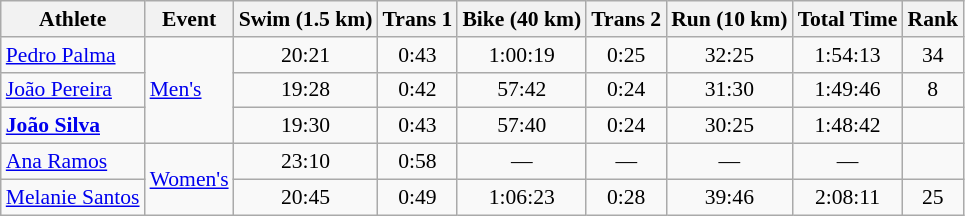<table class="wikitable" style="font-size:90%; text-align:center;">
<tr>
<th>Athlete</th>
<th>Event</th>
<th>Swim (1.5 km)</th>
<th>Trans 1</th>
<th>Bike (40 km)</th>
<th>Trans 2</th>
<th>Run (10 km)</th>
<th>Total Time</th>
<th>Rank</th>
</tr>
<tr>
<td align=left><a href='#'>Pedro Palma</a></td>
<td align=left rowspan=3><a href='#'>Men's</a></td>
<td>20:21</td>
<td>0:43</td>
<td>1:00:19</td>
<td>0:25</td>
<td>32:25</td>
<td>1:54:13</td>
<td>34</td>
</tr>
<tr>
<td align=left><a href='#'>João Pereira</a></td>
<td>19:28</td>
<td>0:42</td>
<td>57:42</td>
<td>0:24</td>
<td>31:30</td>
<td>1:49:46</td>
<td>8</td>
</tr>
<tr>
<td align=left><strong><a href='#'>João Silva</a></strong></td>
<td>19:30</td>
<td>0:43</td>
<td>57:40</td>
<td>0:24</td>
<td>30:25</td>
<td>1:48:42</td>
<td></td>
</tr>
<tr>
<td align=left><a href='#'>Ana Ramos</a></td>
<td align=left rowspan=2><a href='#'>Women's</a></td>
<td>23:10</td>
<td>0:58</td>
<td>—</td>
<td>—</td>
<td>—</td>
<td>—</td>
<td></td>
</tr>
<tr>
<td align=left><a href='#'>Melanie Santos</a></td>
<td>20:45</td>
<td>0:49</td>
<td>1:06:23</td>
<td>0:28</td>
<td>39:46</td>
<td>2:08:11</td>
<td>25</td>
</tr>
</table>
